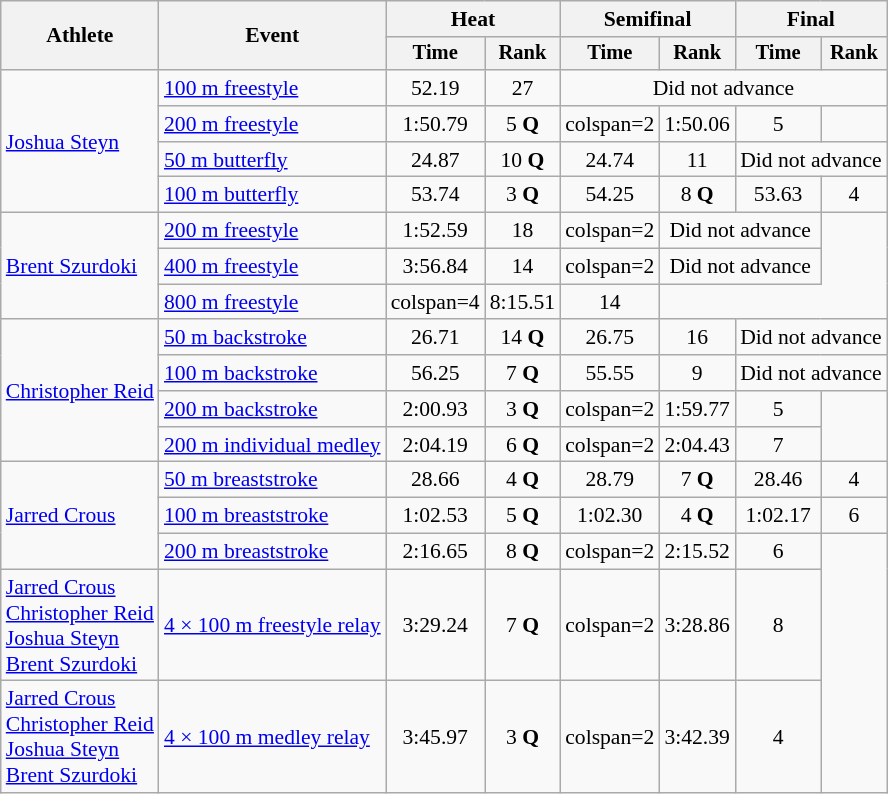<table class=wikitable style="font-size:90%">
<tr>
<th rowspan=2>Athlete</th>
<th rowspan=2>Event</th>
<th colspan="2">Heat</th>
<th colspan="2">Semifinal</th>
<th colspan="2">Final</th>
</tr>
<tr style="font-size:95%">
<th>Time</th>
<th>Rank</th>
<th>Time</th>
<th>Rank</th>
<th>Time</th>
<th>Rank</th>
</tr>
<tr align=center>
<td align=left rowspan=4><a href='#'>Joshua Steyn</a></td>
<td align=left><a href='#'>100 m freestyle</a></td>
<td>52.19</td>
<td>27</td>
<td colspan=4>Did not advance</td>
</tr>
<tr align=center>
<td align=left><a href='#'>200 m freestyle</a></td>
<td>1:50.79</td>
<td>5 <strong>Q</strong></td>
<td>colspan=2 </td>
<td>1:50.06</td>
<td>5</td>
</tr>
<tr align=center>
<td align=left><a href='#'>50 m butterfly</a></td>
<td>24.87</td>
<td>10 <strong>Q</strong></td>
<td>24.74</td>
<td>11</td>
<td colspan=2>Did not advance</td>
</tr>
<tr align=center>
<td align=left><a href='#'>100 m butterfly</a></td>
<td>53.74</td>
<td>3 <strong>Q</strong></td>
<td>54.25</td>
<td>8 <strong>Q</strong></td>
<td>53.63</td>
<td>4</td>
</tr>
<tr align=center>
<td align=left rowspan=3><a href='#'>Brent Szurdoki</a></td>
<td align=left><a href='#'>200 m freestyle</a></td>
<td>1:52.59</td>
<td>18</td>
<td>colspan=2 </td>
<td colspan=2>Did not advance</td>
</tr>
<tr align=center>
<td align=left><a href='#'>400 m freestyle</a></td>
<td>3:56.84</td>
<td>14</td>
<td>colspan=2 </td>
<td colspan=2>Did not advance</td>
</tr>
<tr align=center>
<td align=left><a href='#'>800 m freestyle</a></td>
<td>colspan=4 </td>
<td>8:15.51</td>
<td>14</td>
</tr>
<tr align=center>
<td align=left rowspan=4><a href='#'>Christopher Reid</a></td>
<td align=left><a href='#'>50 m backstroke</a></td>
<td>26.71</td>
<td>14 <strong>Q</strong></td>
<td>26.75</td>
<td>16</td>
<td colspan=2>Did not advance</td>
</tr>
<tr align=center>
<td align=left><a href='#'>100 m backstroke</a></td>
<td>56.25</td>
<td>7 <strong>Q</strong></td>
<td>55.55</td>
<td>9</td>
<td colspan=2>Did not advance</td>
</tr>
<tr align=center>
<td align=left><a href='#'>200 m backstroke</a></td>
<td>2:00.93</td>
<td>3 <strong>Q</strong></td>
<td>colspan=2 </td>
<td>1:59.77</td>
<td>5</td>
</tr>
<tr align=center>
<td align=left><a href='#'>200 m individual medley</a></td>
<td>2:04.19</td>
<td>6 <strong>Q</strong></td>
<td>colspan=2 </td>
<td>2:04.43</td>
<td>7</td>
</tr>
<tr align=center>
<td align=left rowspan=3><a href='#'>Jarred Crous</a></td>
<td align=left><a href='#'>50 m breaststroke</a></td>
<td>28.66</td>
<td>4 <strong>Q</strong></td>
<td>28.79</td>
<td>7 <strong>Q</strong></td>
<td>28.46</td>
<td>4</td>
</tr>
<tr align=center>
<td align=left><a href='#'>100 m breaststroke</a></td>
<td>1:02.53</td>
<td>5 <strong>Q</strong></td>
<td>1:02.30</td>
<td>4 <strong>Q</strong></td>
<td>1:02.17</td>
<td>6</td>
</tr>
<tr align=center>
<td align=left><a href='#'>200 m breaststroke</a></td>
<td>2:16.65</td>
<td>8 <strong>Q</strong></td>
<td>colspan=2 </td>
<td>2:15.52</td>
<td>6</td>
</tr>
<tr align=center>
<td align=left><a href='#'>Jarred Crous</a><br><a href='#'>Christopher Reid</a><br><a href='#'>Joshua Steyn</a><br><a href='#'>Brent Szurdoki</a></td>
<td align=left><a href='#'>4 × 100 m freestyle relay</a></td>
<td>3:29.24</td>
<td>7 <strong>Q</strong></td>
<td>colspan=2 </td>
<td>3:28.86</td>
<td>8</td>
</tr>
<tr align=center>
<td align=left><a href='#'>Jarred Crous</a><br><a href='#'>Christopher Reid</a><br><a href='#'>Joshua Steyn</a><br><a href='#'>Brent Szurdoki</a></td>
<td align=left><a href='#'>4 × 100 m medley relay</a></td>
<td>3:45.97</td>
<td>3 <strong>Q</strong></td>
<td>colspan=2 </td>
<td>3:42.39</td>
<td>4</td>
</tr>
</table>
